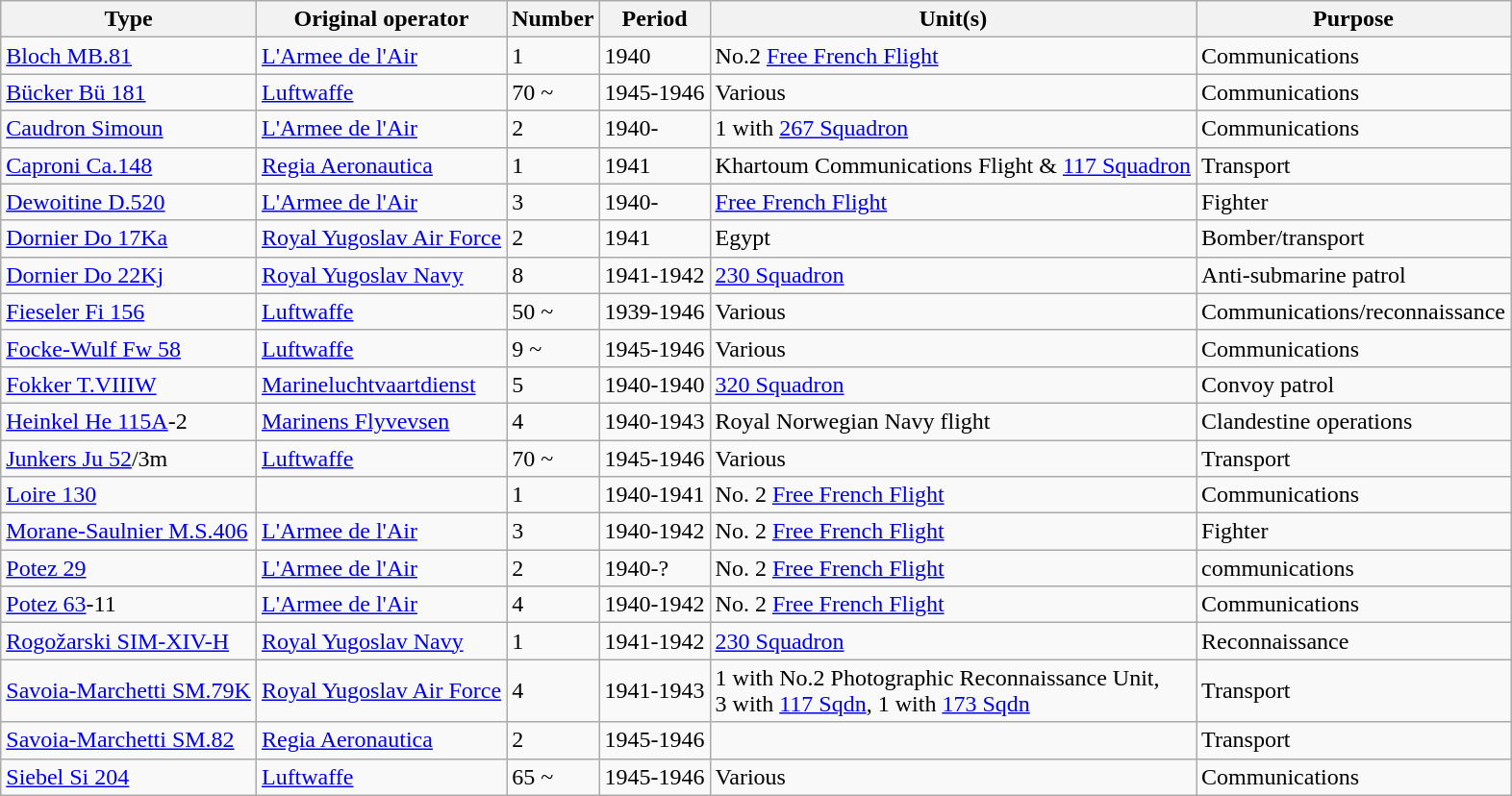<table class="wikitable sortable sticky-header">
<tr>
<th>Type</th>
<th>Original operator</th>
<th>Number</th>
<th>Period</th>
<th>Unit(s)</th>
<th>Purpose</th>
</tr>
<tr>
<td><a href='#'>Bloch MB.81</a></td>
<td><a href='#'>L'Armee de l'Air</a></td>
<td>1</td>
<td>1940</td>
<td>No.2 <a href='#'>Free French Flight</a></td>
<td>Communications</td>
</tr>
<tr>
<td><a href='#'>Bücker Bü 181</a></td>
<td><a href='#'>Luftwaffe</a></td>
<td>70 ~</td>
<td>1945-1946</td>
<td>Various</td>
<td>Communications</td>
</tr>
<tr>
<td><a href='#'>Caudron Simoun</a></td>
<td><a href='#'>L'Armee de l'Air</a></td>
<td>2</td>
<td>1940-</td>
<td>1 with <a href='#'>267 Squadron</a></td>
<td>Communications</td>
</tr>
<tr>
<td><a href='#'>Caproni Ca.148</a></td>
<td><a href='#'>Regia Aeronautica</a></td>
<td>1</td>
<td>1941</td>
<td>Khartoum Communications Flight & <a href='#'>117 Squadron</a></td>
<td>Transport</td>
</tr>
<tr>
<td><a href='#'>Dewoitine D.520</a></td>
<td><a href='#'>L'Armee de l'Air</a></td>
<td>3</td>
<td>1940-</td>
<td><a href='#'>Free French Flight</a></td>
<td>Fighter</td>
</tr>
<tr>
<td><a href='#'>Dornier Do 17Ka</a></td>
<td><a href='#'>Royal Yugoslav Air Force</a></td>
<td>2</td>
<td>1941</td>
<td>Egypt</td>
<td>Bomber/transport</td>
</tr>
<tr>
<td><a href='#'>Dornier Do 22Kj</a></td>
<td><a href='#'>Royal Yugoslav Navy</a></td>
<td>8</td>
<td>1941-1942</td>
<td><a href='#'>230 Squadron</a></td>
<td>Anti-submarine patrol</td>
</tr>
<tr>
<td><a href='#'>Fieseler Fi 156</a></td>
<td><a href='#'>Luftwaffe</a></td>
<td>50 ~</td>
<td>1939-1946</td>
<td>Various</td>
<td>Communications/reconnaissance</td>
</tr>
<tr>
<td><a href='#'>Focke-Wulf Fw 58</a></td>
<td><a href='#'>Luftwaffe</a></td>
<td>9 ~</td>
<td>1945-1946</td>
<td>Various</td>
<td>Communications</td>
</tr>
<tr>
<td><a href='#'>Fokker T.VIIIW</a></td>
<td><a href='#'>Marineluchtvaartdienst</a></td>
<td>5</td>
<td>1940-1940</td>
<td><a href='#'>320 Squadron</a></td>
<td>Convoy patrol</td>
</tr>
<tr>
<td><a href='#'>Heinkel He 115A</a>-2</td>
<td><a href='#'>Marinens Flyvevsen</a></td>
<td>4</td>
<td>1940-1943</td>
<td>Royal Norwegian Navy flight</td>
<td>Clandestine operations</td>
</tr>
<tr>
<td><a href='#'>Junkers Ju 52</a>/3m</td>
<td><a href='#'>Luftwaffe</a></td>
<td>70 ~</td>
<td>1945-1946</td>
<td>Various</td>
<td>Transport</td>
</tr>
<tr>
<td><a href='#'>Loire 130</a></td>
<td></td>
<td>1</td>
<td>1940-1941</td>
<td>No. 2 <a href='#'>Free French Flight</a></td>
<td>Communications</td>
</tr>
<tr>
<td><a href='#'>Morane-Saulnier M.S.406</a></td>
<td><a href='#'>L'Armee de l'Air</a></td>
<td>3</td>
<td>1940-1942</td>
<td>No. 2 <a href='#'>Free French Flight</a></td>
<td>Fighter</td>
</tr>
<tr>
<td><a href='#'>Potez 29</a></td>
<td><a href='#'>L'Armee de l'Air</a></td>
<td>2</td>
<td>1940-?</td>
<td>No. 2 <a href='#'>Free French Flight</a></td>
<td>communications</td>
</tr>
<tr>
<td><a href='#'>Potez 63</a>-11</td>
<td><a href='#'>L'Armee de l'Air</a></td>
<td>4</td>
<td>1940-1942</td>
<td>No. 2 <a href='#'>Free French Flight</a></td>
<td>Communications</td>
</tr>
<tr>
<td><a href='#'>Rogožarski SIM-XIV-H</a></td>
<td><a href='#'>Royal Yugoslav Navy</a></td>
<td>1</td>
<td>1941-1942</td>
<td><a href='#'>230 Squadron</a></td>
<td>Reconnaissance</td>
</tr>
<tr>
<td><a href='#'>Savoia-Marchetti SM.79K</a></td>
<td><a href='#'>Royal Yugoslav Air Force</a></td>
<td>4</td>
<td>1941-1943</td>
<td>1 with No.2 Photographic Reconnaissance Unit,<br>3 with <a href='#'>117 Sqdn</a>, 1 with <a href='#'>173 Sqdn</a></td>
<td>Transport</td>
</tr>
<tr>
<td><a href='#'>Savoia-Marchetti SM.82</a></td>
<td><a href='#'>Regia Aeronautica</a></td>
<td>2</td>
<td>1945-1946</td>
<td></td>
<td>Transport</td>
</tr>
<tr>
<td><a href='#'>Siebel Si 204</a></td>
<td><a href='#'>Luftwaffe</a></td>
<td>65 ~</td>
<td>1945-1946</td>
<td>Various</td>
<td>Communications</td>
</tr>
</table>
